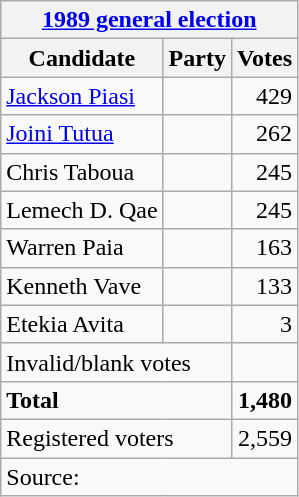<table class=wikitable style=text-align:left>
<tr>
<th colspan=3><a href='#'>1989 general election</a></th>
</tr>
<tr>
<th>Candidate</th>
<th>Party</th>
<th>Votes</th>
</tr>
<tr>
<td><a href='#'>Jackson Piasi</a></td>
<td></td>
<td align=right>429</td>
</tr>
<tr>
<td><a href='#'>Joini Tutua</a></td>
<td></td>
<td align=right>262</td>
</tr>
<tr>
<td>Chris Taboua</td>
<td></td>
<td align=right>245</td>
</tr>
<tr>
<td>Lemech D. Qae</td>
<td></td>
<td align=right>245</td>
</tr>
<tr>
<td>Warren Paia</td>
<td></td>
<td align=right>163</td>
</tr>
<tr>
<td>Kenneth Vave</td>
<td></td>
<td align=right>133</td>
</tr>
<tr>
<td>Etekia Avita</td>
<td></td>
<td align=right>3</td>
</tr>
<tr>
<td colspan=2>Invalid/blank votes</td>
<td></td>
</tr>
<tr>
<td colspan=2><strong>Total</strong></td>
<td align=right><strong>1,480</strong></td>
</tr>
<tr>
<td colspan=2>Registered voters</td>
<td align=right>2,559</td>
</tr>
<tr>
<td colspan=3>Source: </td>
</tr>
</table>
